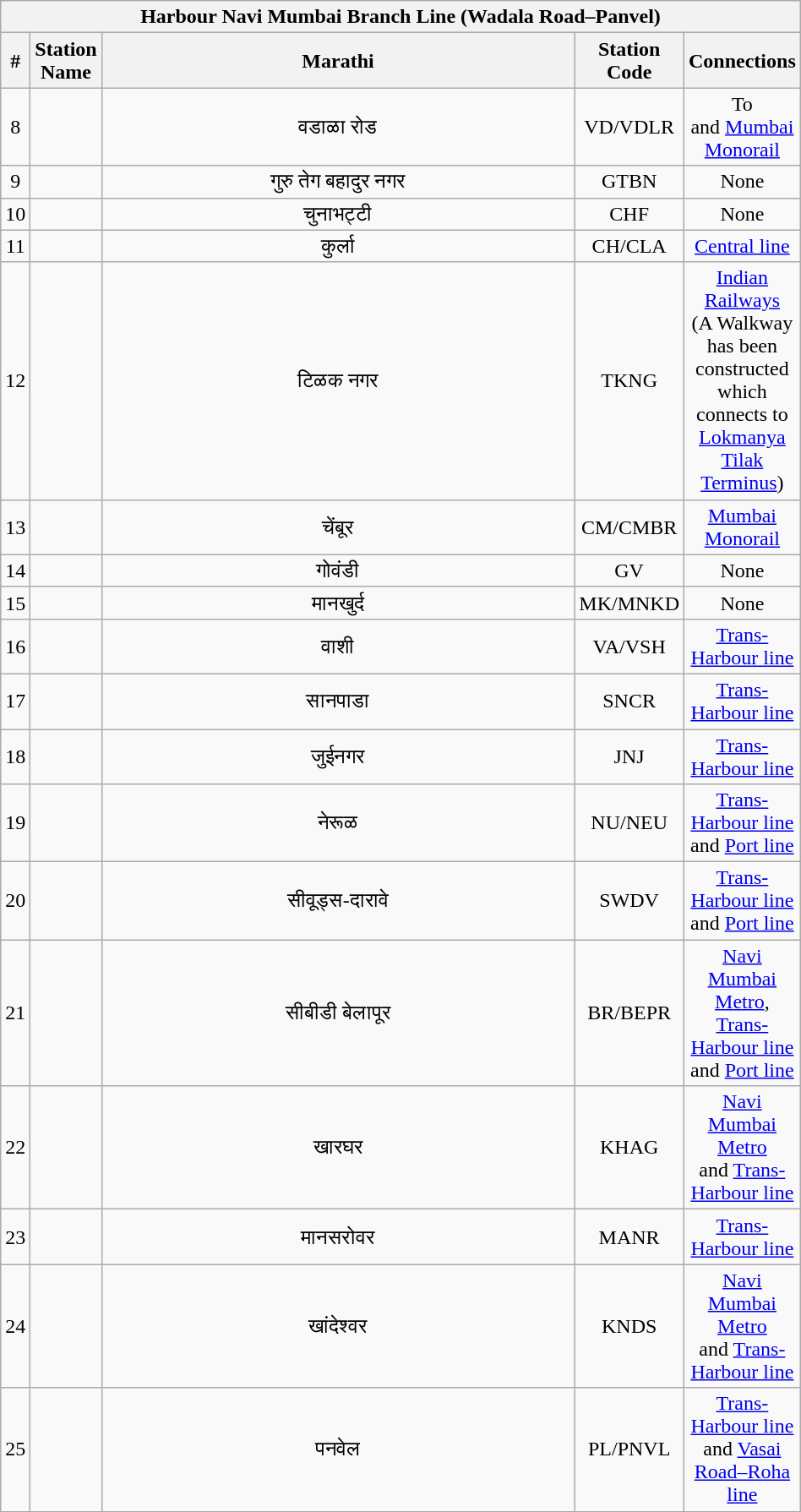<table class="wikitable sortable" style="text-align:center; width:50%;">
<tr>
<th colspan="5"><span><strong>Harbour Navi Mumbai Branch Line (Wadala Road–Panvel)</strong></span></th>
</tr>
<tr>
<th style="width:1%;">#</th>
<th style="width:5%;">Station Name</th>
<th>Marathi</th>
<th style="width:1%;">Station Code</th>
<th style="width:5%;">Connections</th>
</tr>
<tr>
<td>8</td>
<td></td>
<td>वडाळा रोड</td>
<td>VD/VDLR</td>
<td>To  <br> and <a href='#'>Mumbai Monorail</a></td>
</tr>
<tr>
<td>9</td>
<td></td>
<td>गुरु तेग बहादुर नगर</td>
<td>GTBN</td>
<td>None</td>
</tr>
<tr>
<td>10</td>
<td></td>
<td>चुनाभट्टी</td>
<td>CHF</td>
<td>None</td>
</tr>
<tr>
<td>11</td>
<td></td>
<td>कुर्ला</td>
<td>CH/CLA</td>
<td><a href='#'>Central line</a></td>
</tr>
<tr>
<td>12</td>
<td></td>
<td>टिळक नगर</td>
<td>TKNG</td>
<td><a href='#'>Indian Railways</a><br>(A Walkway has been constructed which connects to <a href='#'>Lokmanya Tilak Terminus</a>)</td>
</tr>
<tr>
<td>13</td>
<td></td>
<td>चेंबूर</td>
<td>CM/CMBR</td>
<td><a href='#'>Mumbai Monorail</a></td>
</tr>
<tr>
<td>14</td>
<td></td>
<td>गोवंडी</td>
<td>GV</td>
<td>None</td>
</tr>
<tr>
<td>15</td>
<td></td>
<td>मानखुर्द</td>
<td>MK/MNKD</td>
<td>None</td>
</tr>
<tr>
<td>16</td>
<td></td>
<td>वाशी</td>
<td>VA/VSH</td>
<td><a href='#'>Trans-Harbour line</a></td>
</tr>
<tr>
<td>17</td>
<td></td>
<td>सानपाडा</td>
<td>SNCR</td>
<td><a href='#'>Trans-Harbour line</a></td>
</tr>
<tr>
<td>18</td>
<td></td>
<td>जुईनगर</td>
<td>JNJ</td>
<td><a href='#'>Trans-Harbour line</a></td>
</tr>
<tr>
<td>19</td>
<td></td>
<td>नेरूळ</td>
<td>NU/NEU</td>
<td><a href='#'>Trans-Harbour line</a> <br> and <a href='#'>Port line</a></td>
</tr>
<tr>
<td>20</td>
<td></td>
<td>सीवूड्स-दारावे</td>
<td>SWDV</td>
<td><a href='#'>Trans-Harbour line</a> <br> and <a href='#'>Port line</a></td>
</tr>
<tr>
<td>21</td>
<td></td>
<td>सीबीडी बेलापूर</td>
<td>BR/BEPR</td>
<td><a href='#'>Navi Mumbai Metro</a>, <br> <a href='#'>Trans-Harbour line</a> <br> and <a href='#'>Port line</a></td>
</tr>
<tr>
<td>22</td>
<td></td>
<td>खारघर</td>
<td>KHAG</td>
<td><a href='#'>Navi Mumbai Metro</a> <br> and <a href='#'>Trans-Harbour line</a></td>
</tr>
<tr>
<td>23</td>
<td></td>
<td>मानसरोवर</td>
<td>MANR</td>
<td><a href='#'>Trans-Harbour line</a></td>
</tr>
<tr>
<td>24</td>
<td></td>
<td>खांदेश्वर</td>
<td>KNDS</td>
<td><a href='#'>Navi Mumbai Metro</a> <br> and <a href='#'>Trans-Harbour line</a></td>
</tr>
<tr>
<td>25</td>
<td></td>
<td>पनवेल</td>
<td>PL/PNVL</td>
<td><a href='#'>Trans-Harbour line</a> <br> and <a href='#'>Vasai Road–Roha line</a></td>
</tr>
</table>
